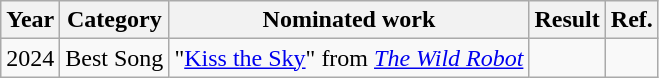<table class="wikitable">
<tr>
<th>Year</th>
<th>Category</th>
<th>Nominated work</th>
<th>Result</th>
<th>Ref.</th>
</tr>
<tr>
<td>2024</td>
<td>Best Song</td>
<td>"<a href='#'>Kiss the Sky</a>" from <em><a href='#'>The Wild Robot</a></em></td>
<td></td>
<td></td>
</tr>
</table>
